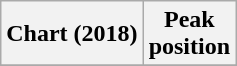<table class="wikitable sortable plainrowheaders" style="text-align:center">
<tr>
<th scope="col">Chart (2018)</th>
<th scope="col">Peak<br>position</th>
</tr>
<tr>
</tr>
</table>
